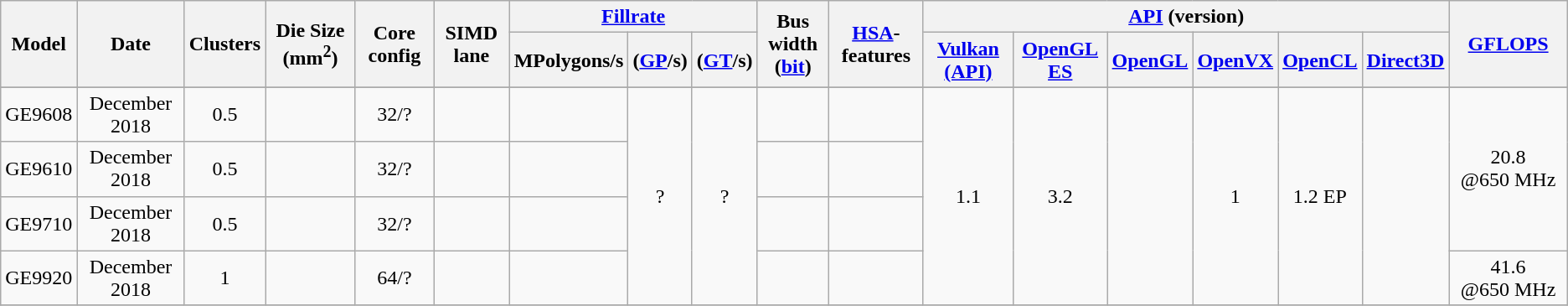<table class="wikitable" style="text-align: center;">
<tr>
<th rowspan=2>Model</th>
<th rowspan=2>Date</th>
<th rowspan=2>Clusters</th>
<th rowspan=2>Die Size (mm<sup>2</sup>)</th>
<th rowspan=2>Core config</th>
<th rowspan=2>SIMD lane</th>
<th colspan=3><a href='#'>Fillrate</a></th>
<th rowspan=2>Bus width<br>(<a href='#'>bit</a>)</th>
<th rowspan=2><a href='#'>HSA</a>-features</th>
<th colspan=6><a href='#'>API</a> (version)</th>
<th rowspan="2"><a href='#'>GFLOPS</a></th>
</tr>
<tr>
<th>MPolygons/s</th>
<th>(<a href='#'>GP</a>/s)</th>
<th>(<a href='#'>GT</a>/s)</th>
<th><a href='#'>Vulkan (API)</a></th>
<th><a href='#'>OpenGL ES</a></th>
<th><a href='#'>OpenGL</a></th>
<th><a href='#'>OpenVX</a></th>
<th><a href='#'>OpenCL</a></th>
<th><a href='#'>Direct3D</a></th>
</tr>
<tr>
</tr>
<tr>
<td>GE9608</td>
<td>December 2018</td>
<td>0.5</td>
<td></td>
<td>32/?</td>
<td></td>
<td></td>
<td rowspan="4">?</td>
<td rowspan="4">?</td>
<td></td>
<td></td>
<td rowspan="4">1.1</td>
<td rowspan="4">3.2</td>
<td rowspan="4"></td>
<td rowspan="4">1</td>
<td rowspan="4">1.2 EP</td>
<td rowspan="4"></td>
<td rowspan="3">20.8 @650 MHz</td>
</tr>
<tr>
<td>GE9610</td>
<td>December 2018</td>
<td>0.5</td>
<td></td>
<td>32/?</td>
<td></td>
<td></td>
<td></td>
<td></td>
</tr>
<tr>
<td>GE9710</td>
<td>December 2018</td>
<td>0.5</td>
<td></td>
<td>32/?</td>
<td></td>
<td></td>
<td></td>
<td></td>
</tr>
<tr>
<td>GE9920</td>
<td>December 2018</td>
<td>1</td>
<td></td>
<td>64/?</td>
<td></td>
<td></td>
<td></td>
<td></td>
<td>41.6 @650 MHz</td>
</tr>
<tr>
</tr>
</table>
